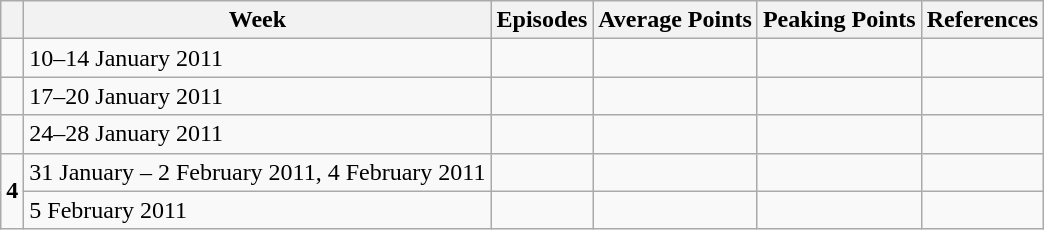<table class="wikitable">
<tr>
<th></th>
<th>Week</th>
<th>Episodes</th>
<th>Average Points</th>
<th>Peaking Points</th>
<th>References</th>
</tr>
<tr>
<td></td>
<td>10–14 January 2011</td>
<td></td>
<td></td>
<td></td>
<td></td>
</tr>
<tr>
<td></td>
<td>17–20 January 2011</td>
<td></td>
<td></td>
<td></td>
<td></td>
</tr>
<tr>
<td></td>
<td>24–28 January 2011</td>
<td></td>
<td></td>
<td></td>
<td></td>
</tr>
<tr>
<td rowspan=2 style="text-align:center;"><strong>4</strong></td>
<td>31 January – 2 February 2011, 4 February 2011</td>
<td></td>
<td></td>
<td></td>
<td></td>
</tr>
<tr>
<td>5 February 2011</td>
<td></td>
<td></td>
<td></td>
<td></td>
</tr>
</table>
